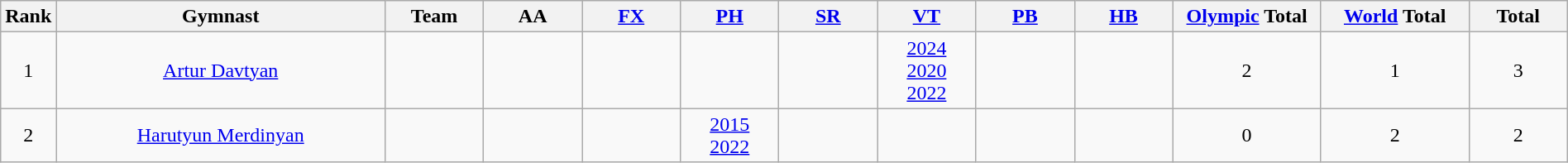<table class="wikitable sortable" width=100% style="text-align:center;">
<tr>
<th style="width:1.8em;">Rank</th>
<th class=unsortable>Gymnast</th>
<th style="width:4.5em;">Team</th>
<th style="width:4.5em;">AA</th>
<th style="width:4.5em;"><a href='#'>FX</a></th>
<th style="width:4.5em;"><a href='#'>PH</a></th>
<th style="width:4.5em;"><a href='#'>SR</a></th>
<th style="width:4.5em;"><a href='#'>VT</a></th>
<th style="width:4.5em;"><a href='#'>PB</a></th>
<th style="width:4.5em;"><a href='#'>HB</a></th>
<th style="width:7.0em;"><a href='#'>Olympic</a> Total</th>
<th style="width:7.0em;"><a href='#'>World</a> Total</th>
<th style="width:4.5em;">Total</th>
</tr>
<tr>
<td>1</td>
<td><a href='#'>Artur Davtyan</a></td>
<td></td>
<td></td>
<td></td>
<td></td>
<td></td>
<td> <a href='#'>2024</a><br> <a href='#'>2020</a><br> <a href='#'>2022</a></td>
<td></td>
<td></td>
<td>2</td>
<td>1</td>
<td>3</td>
</tr>
<tr>
<td>2</td>
<td><a href='#'>Harutyun Merdinyan</a></td>
<td></td>
<td></td>
<td></td>
<td> <a href='#'>2015</a><br> <a href='#'>2022</a></td>
<td></td>
<td></td>
<td></td>
<td></td>
<td>0</td>
<td>2</td>
<td>2</td>
</tr>
</table>
